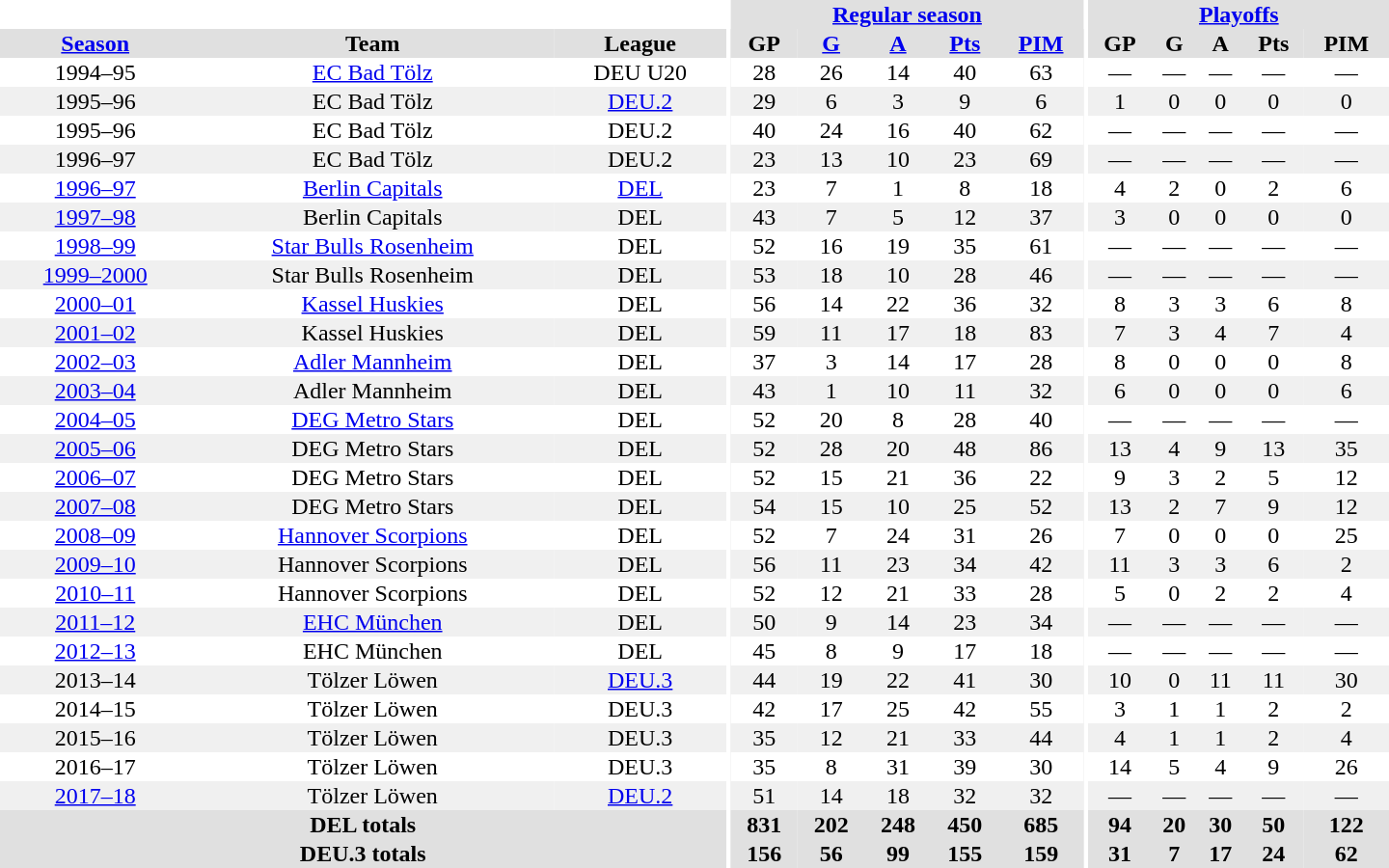<table border="0" cellpadding="1" cellspacing="0" style="text-align:center; width:60em">
<tr bgcolor="#e0e0e0">
<th colspan="3" bgcolor="#ffffff"></th>
<th rowspan="99" bgcolor="#ffffff"></th>
<th colspan="5"><a href='#'>Regular season</a></th>
<th rowspan="99" bgcolor="#ffffff"></th>
<th colspan="5"><a href='#'>Playoffs</a></th>
</tr>
<tr bgcolor="#e0e0e0">
<th><a href='#'>Season</a></th>
<th>Team</th>
<th>League</th>
<th>GP</th>
<th><a href='#'>G</a></th>
<th><a href='#'>A</a></th>
<th><a href='#'>Pts</a></th>
<th><a href='#'>PIM</a></th>
<th>GP</th>
<th>G</th>
<th>A</th>
<th>Pts</th>
<th>PIM</th>
</tr>
<tr>
<td>1994–95</td>
<td><a href='#'>EC Bad Tölz</a></td>
<td>DEU U20</td>
<td>28</td>
<td>26</td>
<td>14</td>
<td>40</td>
<td>63</td>
<td>—</td>
<td>—</td>
<td>—</td>
<td>—</td>
<td>—</td>
</tr>
<tr bgcolor="#f0f0f0">
<td>1995–96</td>
<td>EC Bad Tölz</td>
<td><a href='#'>DEU.2</a></td>
<td>29</td>
<td>6</td>
<td>3</td>
<td>9</td>
<td>6</td>
<td>1</td>
<td>0</td>
<td>0</td>
<td>0</td>
<td>0</td>
</tr>
<tr>
<td>1995–96</td>
<td>EC Bad Tölz</td>
<td>DEU.2</td>
<td>40</td>
<td>24</td>
<td>16</td>
<td>40</td>
<td>62</td>
<td>—</td>
<td>—</td>
<td>—</td>
<td>—</td>
<td>—</td>
</tr>
<tr bgcolor="#f0f0f0">
<td>1996–97</td>
<td>EC Bad Tölz</td>
<td>DEU.2</td>
<td>23</td>
<td>13</td>
<td>10</td>
<td>23</td>
<td>69</td>
<td>—</td>
<td>—</td>
<td>—</td>
<td>—</td>
<td>—</td>
</tr>
<tr>
<td><a href='#'>1996–97</a></td>
<td><a href='#'>Berlin Capitals</a></td>
<td><a href='#'>DEL</a></td>
<td>23</td>
<td>7</td>
<td>1</td>
<td>8</td>
<td>18</td>
<td>4</td>
<td>2</td>
<td>0</td>
<td>2</td>
<td>6</td>
</tr>
<tr bgcolor="#f0f0f0">
<td><a href='#'>1997–98</a></td>
<td>Berlin Capitals</td>
<td>DEL</td>
<td>43</td>
<td>7</td>
<td>5</td>
<td>12</td>
<td>37</td>
<td>3</td>
<td>0</td>
<td>0</td>
<td>0</td>
<td>0</td>
</tr>
<tr>
<td><a href='#'>1998–99</a></td>
<td><a href='#'>Star Bulls Rosenheim</a></td>
<td>DEL</td>
<td>52</td>
<td>16</td>
<td>19</td>
<td>35</td>
<td>61</td>
<td>—</td>
<td>—</td>
<td>—</td>
<td>—</td>
<td>—</td>
</tr>
<tr bgcolor="#f0f0f0">
<td><a href='#'>1999–2000</a></td>
<td>Star Bulls Rosenheim</td>
<td>DEL</td>
<td>53</td>
<td>18</td>
<td>10</td>
<td>28</td>
<td>46</td>
<td>—</td>
<td>—</td>
<td>—</td>
<td>—</td>
<td>—</td>
</tr>
<tr>
<td><a href='#'>2000–01</a></td>
<td><a href='#'>Kassel Huskies</a></td>
<td>DEL</td>
<td>56</td>
<td>14</td>
<td>22</td>
<td>36</td>
<td>32</td>
<td>8</td>
<td>3</td>
<td>3</td>
<td>6</td>
<td>8</td>
</tr>
<tr bgcolor="#f0f0f0">
<td><a href='#'>2001–02</a></td>
<td>Kassel Huskies</td>
<td>DEL</td>
<td>59</td>
<td>11</td>
<td>17</td>
<td>18</td>
<td>83</td>
<td>7</td>
<td>3</td>
<td>4</td>
<td>7</td>
<td>4</td>
</tr>
<tr>
<td><a href='#'>2002–03</a></td>
<td><a href='#'>Adler Mannheim</a></td>
<td>DEL</td>
<td>37</td>
<td>3</td>
<td>14</td>
<td>17</td>
<td>28</td>
<td>8</td>
<td>0</td>
<td>0</td>
<td>0</td>
<td>8</td>
</tr>
<tr bgcolor="#f0f0f0">
<td><a href='#'>2003–04</a></td>
<td>Adler Mannheim</td>
<td>DEL</td>
<td>43</td>
<td>1</td>
<td>10</td>
<td>11</td>
<td>32</td>
<td>6</td>
<td>0</td>
<td>0</td>
<td>0</td>
<td>6</td>
</tr>
<tr>
<td><a href='#'>2004–05</a></td>
<td><a href='#'>DEG Metro Stars</a></td>
<td>DEL</td>
<td>52</td>
<td>20</td>
<td>8</td>
<td>28</td>
<td>40</td>
<td>—</td>
<td>—</td>
<td>—</td>
<td>—</td>
<td>—</td>
</tr>
<tr bgcolor="#f0f0f0">
<td><a href='#'>2005–06</a></td>
<td>DEG Metro Stars</td>
<td>DEL</td>
<td>52</td>
<td>28</td>
<td>20</td>
<td>48</td>
<td>86</td>
<td>13</td>
<td>4</td>
<td>9</td>
<td>13</td>
<td>35</td>
</tr>
<tr>
<td><a href='#'>2006–07</a></td>
<td>DEG Metro Stars</td>
<td>DEL</td>
<td>52</td>
<td>15</td>
<td>21</td>
<td>36</td>
<td>22</td>
<td>9</td>
<td>3</td>
<td>2</td>
<td>5</td>
<td>12</td>
</tr>
<tr bgcolor="#f0f0f0">
<td><a href='#'>2007–08</a></td>
<td>DEG Metro Stars</td>
<td>DEL</td>
<td>54</td>
<td>15</td>
<td>10</td>
<td>25</td>
<td>52</td>
<td>13</td>
<td>2</td>
<td>7</td>
<td>9</td>
<td>12</td>
</tr>
<tr>
<td><a href='#'>2008–09</a></td>
<td><a href='#'>Hannover Scorpions</a></td>
<td>DEL</td>
<td>52</td>
<td>7</td>
<td>24</td>
<td>31</td>
<td>26</td>
<td>7</td>
<td>0</td>
<td>0</td>
<td>0</td>
<td>25</td>
</tr>
<tr bgcolor="#f0f0f0">
<td><a href='#'>2009–10</a></td>
<td>Hannover Scorpions</td>
<td>DEL</td>
<td>56</td>
<td>11</td>
<td>23</td>
<td>34</td>
<td>42</td>
<td>11</td>
<td>3</td>
<td>3</td>
<td>6</td>
<td>2</td>
</tr>
<tr>
<td><a href='#'>2010–11</a></td>
<td>Hannover Scorpions</td>
<td>DEL</td>
<td>52</td>
<td>12</td>
<td>21</td>
<td>33</td>
<td>28</td>
<td>5</td>
<td>0</td>
<td>2</td>
<td>2</td>
<td>4</td>
</tr>
<tr bgcolor="#f0f0f0">
<td><a href='#'>2011–12</a></td>
<td><a href='#'>EHC München</a></td>
<td>DEL</td>
<td>50</td>
<td>9</td>
<td>14</td>
<td>23</td>
<td>34</td>
<td>—</td>
<td>—</td>
<td>—</td>
<td>—</td>
<td>—</td>
</tr>
<tr>
<td><a href='#'>2012–13</a></td>
<td>EHC München</td>
<td>DEL</td>
<td>45</td>
<td>8</td>
<td>9</td>
<td>17</td>
<td>18</td>
<td>—</td>
<td>—</td>
<td>—</td>
<td>—</td>
<td>—</td>
</tr>
<tr bgcolor="#f0f0f0">
<td>2013–14</td>
<td>Tölzer Löwen</td>
<td><a href='#'>DEU.3</a></td>
<td>44</td>
<td>19</td>
<td>22</td>
<td>41</td>
<td>30</td>
<td>10</td>
<td>0</td>
<td>11</td>
<td>11</td>
<td>30</td>
</tr>
<tr>
<td>2014–15</td>
<td>Tölzer Löwen</td>
<td>DEU.3</td>
<td>42</td>
<td>17</td>
<td>25</td>
<td>42</td>
<td>55</td>
<td>3</td>
<td>1</td>
<td>1</td>
<td>2</td>
<td>2</td>
</tr>
<tr bgcolor="#f0f0f0">
<td>2015–16</td>
<td>Tölzer Löwen</td>
<td>DEU.3</td>
<td>35</td>
<td>12</td>
<td>21</td>
<td>33</td>
<td>44</td>
<td>4</td>
<td>1</td>
<td>1</td>
<td>2</td>
<td>4</td>
</tr>
<tr>
<td>2016–17</td>
<td>Tölzer Löwen</td>
<td>DEU.3</td>
<td>35</td>
<td>8</td>
<td>31</td>
<td>39</td>
<td>30</td>
<td>14</td>
<td>5</td>
<td>4</td>
<td>9</td>
<td>26</td>
</tr>
<tr bgcolor="#f0f0f0">
<td><a href='#'>2017–18</a></td>
<td>Tölzer Löwen</td>
<td><a href='#'>DEU.2</a></td>
<td>51</td>
<td>14</td>
<td>18</td>
<td>32</td>
<td>32</td>
<td>—</td>
<td>—</td>
<td>—</td>
<td>—</td>
<td>—</td>
</tr>
<tr bgcolor="#e0e0e0">
<th colspan="3">DEL totals</th>
<th>831</th>
<th>202</th>
<th>248</th>
<th>450</th>
<th>685</th>
<th>94</th>
<th>20</th>
<th>30</th>
<th>50</th>
<th>122</th>
</tr>
<tr bgcolor="#e0e0e0">
<th colspan="3">DEU.3 totals</th>
<th>156</th>
<th>56</th>
<th>99</th>
<th>155</th>
<th>159</th>
<th>31</th>
<th>7</th>
<th>17</th>
<th>24</th>
<th>62</th>
</tr>
</table>
